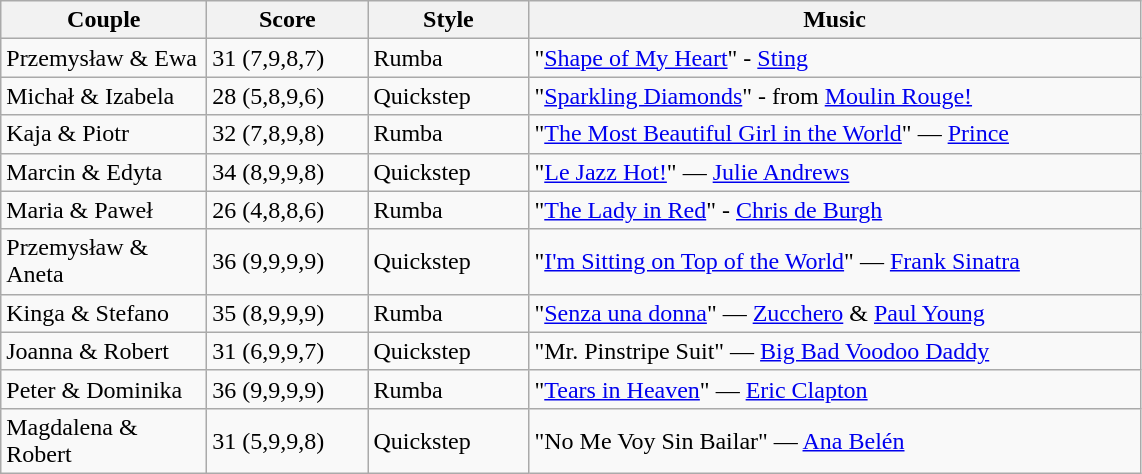<table class="wikitable">
<tr>
<th width="130">Couple</th>
<th width="100">Score</th>
<th width="100">Style</th>
<th width="400">Music</th>
</tr>
<tr>
<td>Przemysław & Ewa</td>
<td>31 (7,9,8,7)</td>
<td>Rumba</td>
<td>"<a href='#'>Shape of My Heart</a>" - <a href='#'>Sting</a></td>
</tr>
<tr>
<td>Michał & Izabela</td>
<td>28 (5,8,9,6)</td>
<td>Quickstep</td>
<td>"<a href='#'>Sparkling Diamonds</a>" - from <a href='#'>Moulin Rouge!</a></td>
</tr>
<tr>
<td>Kaja & Piotr</td>
<td>32 (7,8,9,8)</td>
<td>Rumba</td>
<td>"<a href='#'>The Most Beautiful Girl in the World</a>" — <a href='#'>Prince</a></td>
</tr>
<tr>
<td>Marcin & Edyta</td>
<td>34 (8,9,9,8)</td>
<td>Quickstep</td>
<td>"<a href='#'>Le Jazz Hot!</a>" — <a href='#'>Julie Andrews</a></td>
</tr>
<tr>
<td>Maria & Paweł</td>
<td>26 (4,8,8,6)</td>
<td>Rumba</td>
<td>"<a href='#'>The Lady in Red</a>" - <a href='#'>Chris de Burgh</a></td>
</tr>
<tr>
<td>Przemysław & Aneta</td>
<td>36 (9,9,9,9)</td>
<td>Quickstep</td>
<td>"<a href='#'>I'm Sitting on Top of the World</a>" — <a href='#'>Frank Sinatra</a></td>
</tr>
<tr>
<td>Kinga & Stefano</td>
<td>35 (8,9,9,9)</td>
<td>Rumba</td>
<td>"<a href='#'>Senza una donna</a>" — <a href='#'>Zucchero</a> & <a href='#'>Paul Young</a></td>
</tr>
<tr>
<td>Joanna & Robert</td>
<td>31 (6,9,9,7)</td>
<td>Quickstep</td>
<td>"Mr. Pinstripe Suit" — <a href='#'>Big Bad Voodoo Daddy</a></td>
</tr>
<tr>
<td>Peter & Dominika</td>
<td>36 (9,9,9,9)</td>
<td>Rumba</td>
<td>"<a href='#'>Tears in Heaven</a>" — <a href='#'>Eric Clapton</a></td>
</tr>
<tr>
<td>Magdalena & Robert</td>
<td>31 (5,9,9,8)</td>
<td>Quickstep</td>
<td>"No Me Voy Sin Bailar" — <a href='#'>Ana Belén</a></td>
</tr>
</table>
